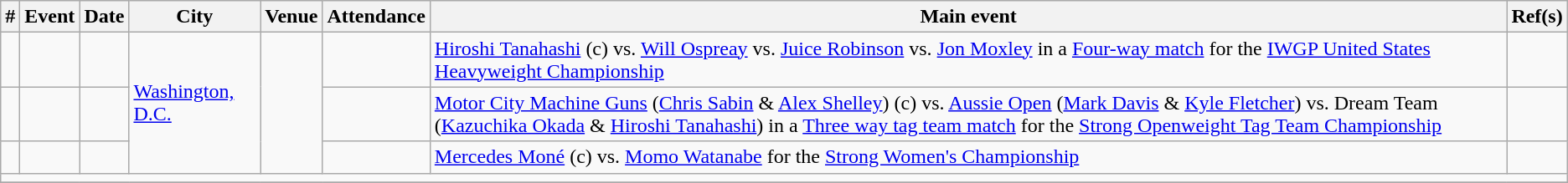<table class="wikitable sortable" align="center">
<tr>
<th>#</th>
<th>Event</th>
<th>Date</th>
<th>City</th>
<th>Venue</th>
<th>Attendance</th>
<th>Main event</th>
<th>Ref(s)</th>
</tr>
<tr>
<td></td>
<td></td>
<td></td>
<td rowspan="3"><a href='#'>Washington, D.C.</a></td>
<td rowspan="3"></td>
<td></td>
<td align="left"><a href='#'>Hiroshi Tanahashi</a> (c) vs. <a href='#'>Will Ospreay</a> vs. <a href='#'>Juice Robinson</a> vs. <a href='#'>Jon Moxley</a> in a <a href='#'>Four-way match</a> for the <a href='#'>IWGP United States Heavyweight Championship</a></td>
<td></td>
</tr>
<tr>
<td></td>
<td></td>
<td></td>
<td></td>
<td align="left"><a href='#'>Motor City Machine Guns</a> (<a href='#'>Chris Sabin</a> & <a href='#'>Alex Shelley</a>) (c) vs. <a href='#'>Aussie Open</a> (<a href='#'>Mark Davis</a> & <a href='#'>Kyle Fletcher</a>) vs. Dream Team (<a href='#'>Kazuchika Okada</a> & <a href='#'>Hiroshi Tanahashi</a>) in a <a href='#'>Three way tag team match</a> for the <a href='#'>Strong Openweight Tag Team Championship</a></td>
<td></td>
</tr>
<tr>
<td></td>
<td></td>
<td></td>
<td></td>
<td align="left"><a href='#'>Mercedes Moné</a> (c) vs. <a href='#'>Momo Watanabe</a> for the <a href='#'>Strong Women's Championship</a></td>
<td></td>
</tr>
<tr>
<td colspan="8"></td>
</tr>
<tr>
</tr>
</table>
